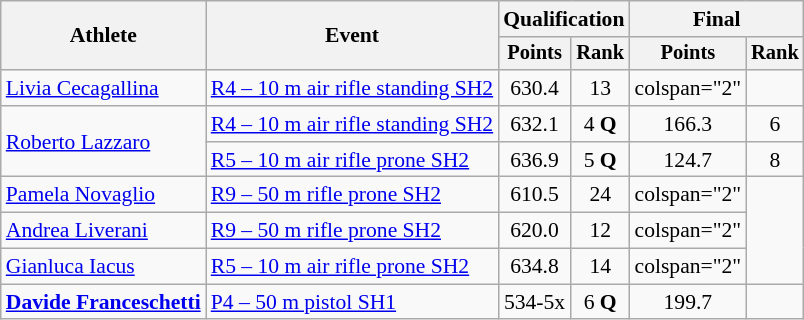<table class="wikitable" style="font-size:90%">
<tr>
<th rowspan="2">Athlete</th>
<th rowspan="2">Event</th>
<th colspan="2">Qualification</th>
<th colspan="2">Final</th>
</tr>
<tr style="font-size:95%">
<th>Points</th>
<th>Rank</th>
<th>Points</th>
<th>Rank</th>
</tr>
<tr align=center>
<td align=left><a href='#'>Livia Cecagallina</a></td>
<td align=left><a href='#'>R4 – 10 m air rifle standing SH2</a></td>
<td>630.4</td>
<td>13</td>
<td>colspan="2" </td>
</tr>
<tr align=center>
<td align=left rowspan=2><a href='#'>Roberto Lazzaro</a></td>
<td align=left><a href='#'>R4 – 10 m air rifle standing SH2</a></td>
<td>632.1</td>
<td>4 <strong>Q</strong></td>
<td>166.3</td>
<td>6</td>
</tr>
<tr align=center>
<td align=left><a href='#'>R5 – 10 m air rifle prone SH2</a></td>
<td>636.9</td>
<td>5 <strong>Q</strong></td>
<td>124.7</td>
<td>8</td>
</tr>
<tr align=center>
<td align=left><a href='#'>Pamela Novaglio</a></td>
<td align=left><a href='#'>R9 – 50 m rifle prone SH2</a></td>
<td>610.5</td>
<td>24</td>
<td>colspan="2" </td>
</tr>
<tr align=center>
<td align=left><a href='#'>Andrea Liverani</a></td>
<td align=left><a href='#'>R9 – 50 m rifle prone SH2</a></td>
<td>620.0</td>
<td>12</td>
<td>colspan="2" </td>
</tr>
<tr align=center>
<td align=left><a href='#'>Gianluca Iacus</a></td>
<td align=left><a href='#'>R5 – 10 m air rifle prone SH2</a></td>
<td>634.8</td>
<td>14</td>
<td>colspan="2" </td>
</tr>
<tr align=center>
<td align=left><strong><a href='#'>Davide Franceschetti</a></strong></td>
<td align=left><a href='#'>P4 – 50 m pistol SH1</a></td>
<td>534-5x</td>
<td>6 <strong>Q</strong></td>
<td>199.7</td>
<td></td>
</tr>
</table>
